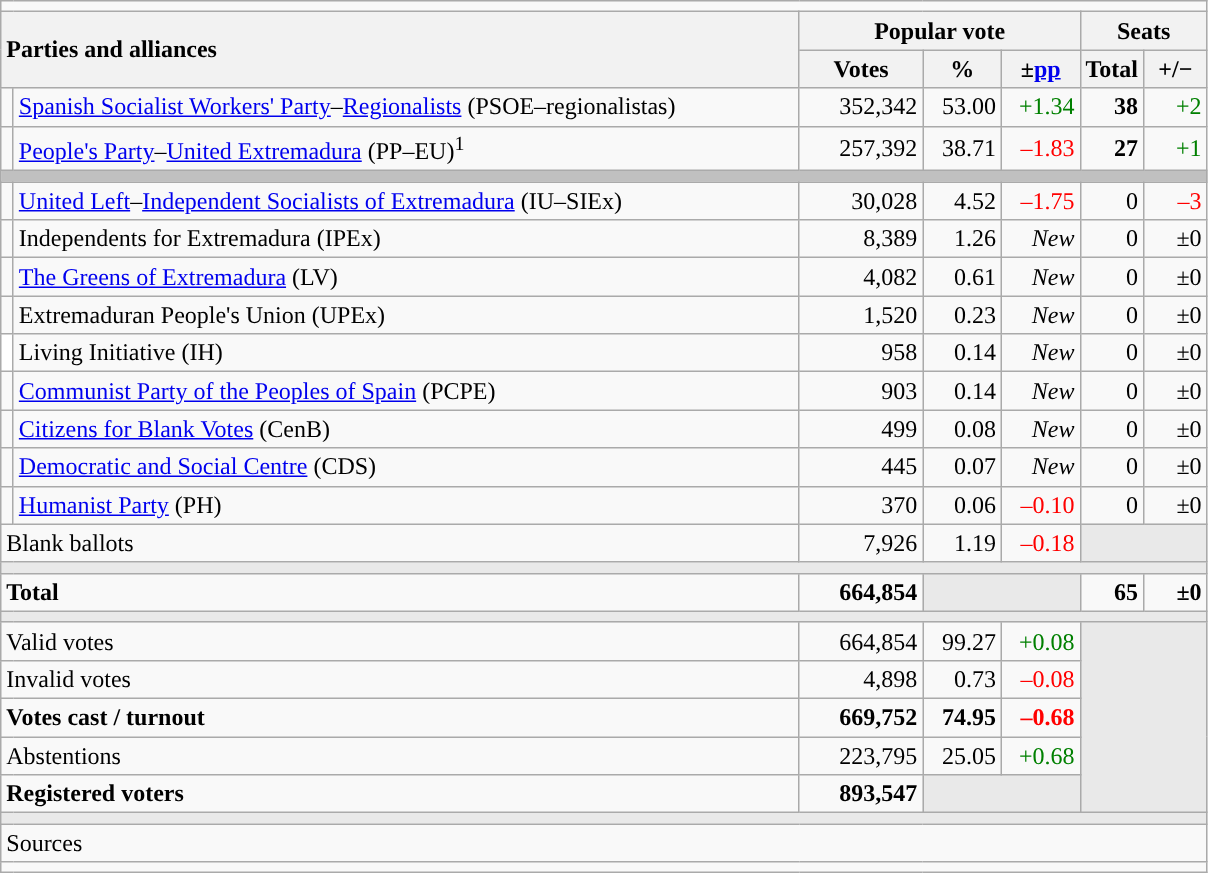<table class="wikitable" style="text-align:right;">
<tr>
<td colspan="7"></td>
</tr>
<tr>
<th style="text-align:left;" rowspan="2" colspan="2" width="525">Parties and alliances</th>
<th colspan="3">Popular vote</th>
<th colspan="2">Seats</th>
</tr>
<tr>
<th width="75">Votes</th>
<th width="45">%</th>
<th width="45">±<a href='#'>pp</a></th>
<th width="35">Total</th>
<th width="35">+/−</th>
</tr>
<tr>
<td width="1" style="color:inherit;background:"></td>
<td align="left"><a href='#'>Spanish Socialist Workers' Party</a>–<a href='#'>Regionalists</a> (PSOE–regionalistas)</td>
<td>352,342</td>
<td>53.00</td>
<td style="color:green;">+1.34</td>
<td><strong>38</strong></td>
<td style="color:green;">+2</td>
</tr>
<tr>
<td style="color:inherit;background:"></td>
<td align="left"><a href='#'>People's Party</a>–<a href='#'>United Extremadura</a> (PP–EU)<sup>1</sup></td>
<td>257,392</td>
<td>38.71</td>
<td style="color:red;">–1.83</td>
<td><strong>27</strong></td>
<td style="color:green;">+1</td>
</tr>
<tr>
<td colspan="7" bgcolor="#C0C0C0"></td>
</tr>
<tr>
<td style="color:inherit;background:"></td>
<td align="left"><a href='#'>United Left</a>–<a href='#'>Independent Socialists of Extremadura</a> (IU–SIEx)</td>
<td>30,028</td>
<td>4.52</td>
<td style="color:red;">–1.75</td>
<td>0</td>
<td style="color:red;">–3</td>
</tr>
<tr>
<td style="color:inherit;background:"></td>
<td align="left">Independents for Extremadura (IPEx)</td>
<td>8,389</td>
<td>1.26</td>
<td><em>New</em></td>
<td>0</td>
<td>±0</td>
</tr>
<tr>
<td style="color:inherit;background:"></td>
<td align="left"><a href='#'>The Greens of Extremadura</a> (LV)</td>
<td>4,082</td>
<td>0.61</td>
<td><em>New</em></td>
<td>0</td>
<td>±0</td>
</tr>
<tr>
<td style="color:inherit;background:"></td>
<td align="left">Extremaduran People's Union (UPEx)</td>
<td>1,520</td>
<td>0.23</td>
<td><em>New</em></td>
<td>0</td>
<td>±0</td>
</tr>
<tr>
<td bgcolor="white"></td>
<td align="left">Living Initiative (IH)</td>
<td>958</td>
<td>0.14</td>
<td><em>New</em></td>
<td>0</td>
<td>±0</td>
</tr>
<tr>
<td style="color:inherit;background:"></td>
<td align="left"><a href='#'>Communist Party of the Peoples of Spain</a> (PCPE)</td>
<td>903</td>
<td>0.14</td>
<td><em>New</em></td>
<td>0</td>
<td>±0</td>
</tr>
<tr>
<td style="color:inherit;background:"></td>
<td align="left"><a href='#'>Citizens for Blank Votes</a> (CenB)</td>
<td>499</td>
<td>0.08</td>
<td><em>New</em></td>
<td>0</td>
<td>±0</td>
</tr>
<tr>
<td style="color:inherit;background:"></td>
<td align="left"><a href='#'>Democratic and Social Centre</a> (CDS)</td>
<td>445</td>
<td>0.07</td>
<td><em>New</em></td>
<td>0</td>
<td>±0</td>
</tr>
<tr>
<td style="color:inherit;background:"></td>
<td align="left"><a href='#'>Humanist Party</a> (PH)</td>
<td>370</td>
<td>0.06</td>
<td style="color:red;">–0.10</td>
<td>0</td>
<td>±0</td>
</tr>
<tr>
<td align="left" colspan="2">Blank ballots</td>
<td>7,926</td>
<td>1.19</td>
<td style="color:red;">–0.18</td>
<td bgcolor="#E9E9E9" colspan="2"></td>
</tr>
<tr>
<td colspan="7" bgcolor="#E9E9E9"></td>
</tr>
<tr style="font-weight:bold;">
<td align="left" colspan="2">Total</td>
<td>664,854</td>
<td bgcolor="#E9E9E9" colspan="2"></td>
<td>65</td>
<td>±0</td>
</tr>
<tr>
<td colspan="7" bgcolor="#E9E9E9"></td>
</tr>
<tr>
<td align="left" colspan="2">Valid votes</td>
<td>664,854</td>
<td>99.27</td>
<td style="color:green;">+0.08</td>
<td bgcolor="#E9E9E9" colspan="2" rowspan="5"></td>
</tr>
<tr>
<td align="left" colspan="2">Invalid votes</td>
<td>4,898</td>
<td>0.73</td>
<td style="color:red;">–0.08</td>
</tr>
<tr style="font-weight:bold;">
<td align="left" colspan="2">Votes cast / turnout</td>
<td>669,752</td>
<td>74.95</td>
<td style="color:red;">–0.68</td>
</tr>
<tr>
<td align="left" colspan="2">Abstentions</td>
<td>223,795</td>
<td>25.05</td>
<td style="color:green;">+0.68</td>
</tr>
<tr style="font-weight:bold;">
<td align="left" colspan="2">Registered voters</td>
<td>893,547</td>
<td bgcolor="#E9E9E9" colspan="2"></td>
</tr>
<tr>
<td colspan="7" bgcolor="#E9E9E9"></td>
</tr>
<tr>
<td align="left" colspan="7">Sources</td>
</tr>
<tr>
<td colspan="7" style="text-align:left; max-width:790px;"></td>
</tr>
</table>
